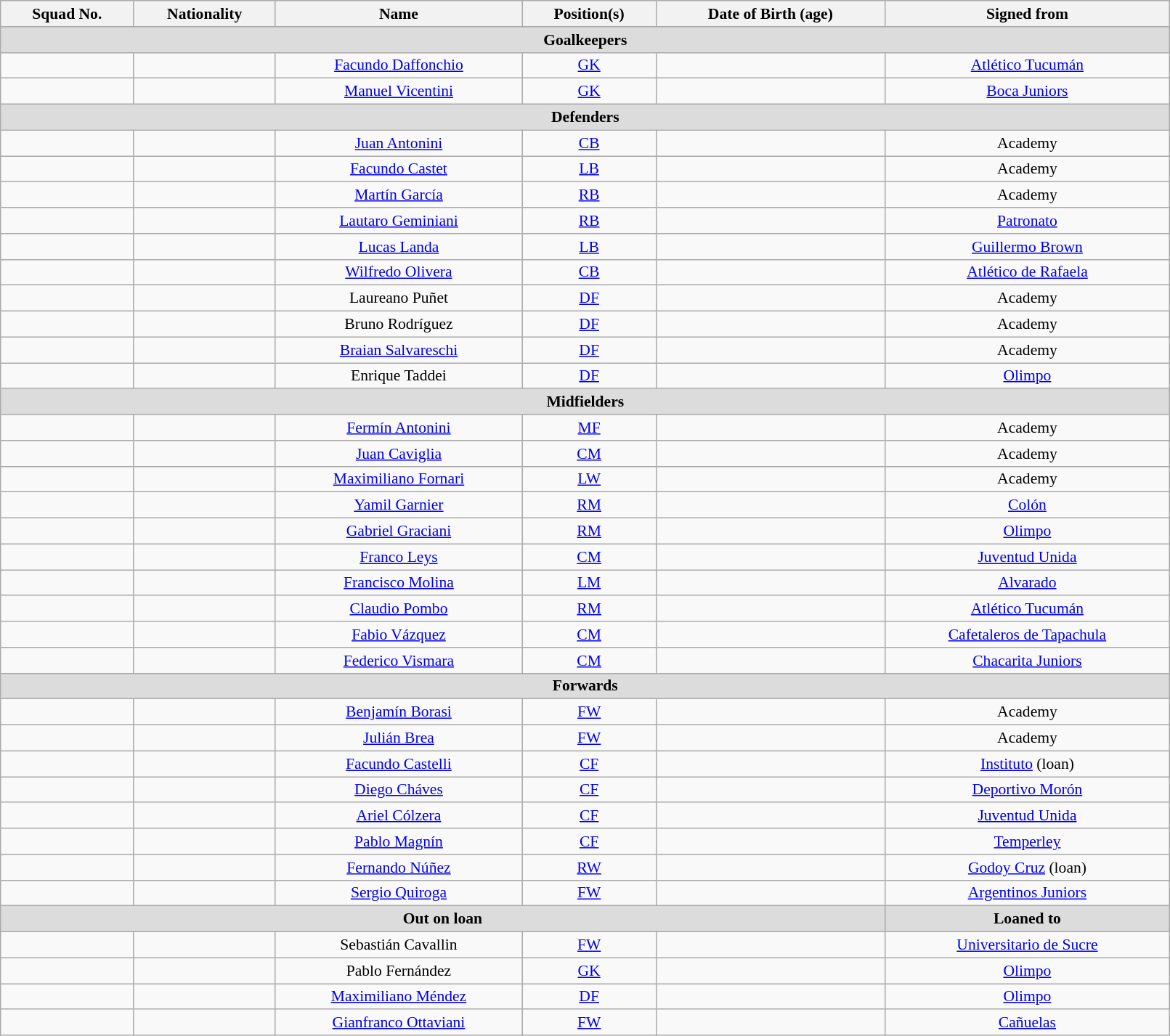<table class="wikitable sortable" style="text-align:center; font-size:90%; width:85%;">
<tr>
<th style="background:#; color:; text-align:center;">Squad No.</th>
<th style="background:#; color:; text-align:center;">Nationality</th>
<th style="background:#; color:; text-align:center;">Name</th>
<th style="background:#; color:; text-align:center;">Position(s)</th>
<th style="background:#; color:; text-align:center;">Date of Birth (age)</th>
<th style="background:#; color:; text-align:center;">Signed from</th>
</tr>
<tr>
<th colspan="6" style="background:#dcdcdc; text-align:center;">Goalkeepers</th>
</tr>
<tr>
<td></td>
<td></td>
<td><a href='#'>Facundo Daffonchio</a></td>
<td><a href='#'>GK</a></td>
<td></td>
<td> <a href='#'>Atlético Tucumán</a></td>
</tr>
<tr>
<td></td>
<td></td>
<td><a href='#'>Manuel Vicentini</a></td>
<td><a href='#'>GK</a></td>
<td></td>
<td> <a href='#'>Boca Juniors</a></td>
</tr>
<tr>
<th colspan="7" style="background:#dcdcdc; text-align:center;">Defenders</th>
</tr>
<tr>
<td></td>
<td></td>
<td><a href='#'>Juan Antonini</a></td>
<td><a href='#'>CB</a></td>
<td></td>
<td>Academy</td>
</tr>
<tr>
<td></td>
<td></td>
<td><a href='#'>Facundo Castet</a></td>
<td><a href='#'>LB</a></td>
<td></td>
<td>Academy</td>
</tr>
<tr>
<td></td>
<td></td>
<td><a href='#'>Martín García</a></td>
<td><a href='#'>RB</a></td>
<td></td>
<td>Academy</td>
</tr>
<tr>
<td></td>
<td></td>
<td><a href='#'>Lautaro Geminiani</a></td>
<td><a href='#'>RB</a></td>
<td></td>
<td> <a href='#'>Patronato</a></td>
</tr>
<tr>
<td></td>
<td></td>
<td><a href='#'>Lucas Landa</a></td>
<td><a href='#'>LB</a></td>
<td></td>
<td> <a href='#'>Guillermo Brown</a></td>
</tr>
<tr>
<td></td>
<td></td>
<td><a href='#'>Wilfredo Olivera</a></td>
<td><a href='#'>CB</a></td>
<td></td>
<td> <a href='#'>Atlético de Rafaela</a></td>
</tr>
<tr>
<td></td>
<td></td>
<td>Laureano Puñet</td>
<td><a href='#'>DF</a></td>
<td></td>
<td>Academy</td>
</tr>
<tr>
<td></td>
<td></td>
<td>Bruno Rodríguez</td>
<td><a href='#'>DF</a></td>
<td></td>
<td>Academy</td>
</tr>
<tr>
<td></td>
<td></td>
<td><a href='#'>Braian Salvareschi</a></td>
<td><a href='#'>DF</a></td>
<td></td>
<td>Academy</td>
</tr>
<tr>
<td></td>
<td></td>
<td>Enrique Taddei</td>
<td><a href='#'>DF</a></td>
<td></td>
<td> <a href='#'>Olimpo</a></td>
</tr>
<tr>
<th colspan="7" style="background:#dcdcdc; text-align:center;">Midfielders</th>
</tr>
<tr>
<td></td>
<td></td>
<td><a href='#'>Fermín Antonini</a></td>
<td><a href='#'>MF</a></td>
<td></td>
<td>Academy</td>
</tr>
<tr>
<td></td>
<td></td>
<td><a href='#'>Juan Caviglia</a></td>
<td><a href='#'>CM</a></td>
<td></td>
<td>Academy</td>
</tr>
<tr>
<td></td>
<td></td>
<td><a href='#'>Maximiliano Fornari</a></td>
<td><a href='#'>LW</a></td>
<td></td>
<td>Academy</td>
</tr>
<tr>
<td></td>
<td></td>
<td><a href='#'>Yamil Garnier</a></td>
<td><a href='#'>RM</a></td>
<td></td>
<td> <a href='#'>Colón</a></td>
</tr>
<tr>
<td></td>
<td></td>
<td><a href='#'>Gabriel Graciani</a></td>
<td><a href='#'>RM</a></td>
<td></td>
<td> <a href='#'>Olimpo</a></td>
</tr>
<tr>
<td></td>
<td></td>
<td><a href='#'>Franco Leys</a></td>
<td><a href='#'>CM</a></td>
<td></td>
<td> <a href='#'>Juventud Unida</a></td>
</tr>
<tr>
<td></td>
<td></td>
<td><a href='#'>Francisco Molina</a></td>
<td><a href='#'>LM</a></td>
<td></td>
<td> <a href='#'>Alvarado</a></td>
</tr>
<tr>
<td></td>
<td></td>
<td><a href='#'>Claudio Pombo</a></td>
<td><a href='#'>RM</a></td>
<td></td>
<td> <a href='#'>Atlético Tucumán</a></td>
</tr>
<tr>
<td></td>
<td></td>
<td><a href='#'>Fabio Vázquez</a></td>
<td><a href='#'>CM</a></td>
<td></td>
<td> <a href='#'>Cafetaleros de Tapachula</a></td>
</tr>
<tr>
<td></td>
<td></td>
<td><a href='#'>Federico Vismara</a></td>
<td><a href='#'>CM</a></td>
<td></td>
<td> <a href='#'>Chacarita Juniors</a></td>
</tr>
<tr>
<th colspan="7" style="background:#dcdcdc; text-align:center;">Forwards</th>
</tr>
<tr>
<td></td>
<td></td>
<td><a href='#'>Benjamín Borasi</a></td>
<td><a href='#'>FW</a></td>
<td></td>
<td>Academy</td>
</tr>
<tr>
<td></td>
<td></td>
<td><a href='#'>Julián Brea</a></td>
<td><a href='#'>FW</a></td>
<td></td>
<td>Academy</td>
</tr>
<tr>
<td></td>
<td></td>
<td><a href='#'>Facundo Castelli</a></td>
<td><a href='#'>CF</a></td>
<td></td>
<td> <a href='#'>Instituto</a> (loan)</td>
</tr>
<tr>
<td></td>
<td></td>
<td><a href='#'>Diego Cháves</a></td>
<td><a href='#'>CF</a></td>
<td></td>
<td> <a href='#'>Deportivo Morón</a></td>
</tr>
<tr>
<td></td>
<td></td>
<td><a href='#'>Ariel Cólzera</a></td>
<td><a href='#'>CF</a></td>
<td></td>
<td> <a href='#'>Juventud Unida</a></td>
</tr>
<tr>
<td></td>
<td></td>
<td><a href='#'>Pablo Magnín</a></td>
<td><a href='#'>CF</a></td>
<td></td>
<td> <a href='#'>Temperley</a></td>
</tr>
<tr>
<td></td>
<td></td>
<td><a href='#'>Fernando Núñez</a></td>
<td><a href='#'>RW</a></td>
<td></td>
<td> <a href='#'>Godoy Cruz</a> (loan)</td>
</tr>
<tr>
<td></td>
<td></td>
<td><a href='#'>Sergio Quiroga</a></td>
<td><a href='#'>FW</a></td>
<td></td>
<td> <a href='#'>Argentinos Juniors</a></td>
</tr>
<tr>
<th colspan="5" style="background:#dcdcdc; text-align:center;">Out on loan</th>
<th colspan="1" style="background:#dcdcdc; text-align:center;">Loaned to</th>
</tr>
<tr>
<td></td>
<td></td>
<td>Sebastián Cavallin</td>
<td><a href='#'>FW</a></td>
<td></td>
<td> <a href='#'>Universitario de Sucre</a></td>
</tr>
<tr>
<td></td>
<td></td>
<td>Pablo Fernández</td>
<td><a href='#'>GK</a></td>
<td></td>
<td> <a href='#'>Olimpo</a></td>
</tr>
<tr>
<td></td>
<td></td>
<td><a href='#'>Maximiliano Méndez</a></td>
<td><a href='#'>DF</a></td>
<td></td>
<td> <a href='#'>Olimpo</a></td>
</tr>
<tr>
<td></td>
<td></td>
<td><a href='#'>Gianfranco Ottaviani</a></td>
<td><a href='#'>FW</a></td>
<td></td>
<td> <a href='#'>Cañuelas</a></td>
</tr>
</table>
